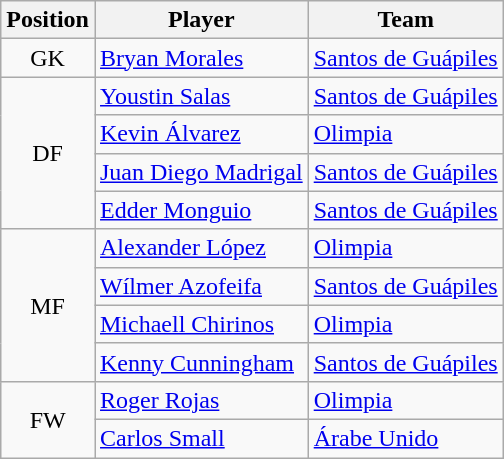<table class="wikitable">
<tr>
<th>Position</th>
<th>Player</th>
<th>Team</th>
</tr>
<tr>
<td align=center>GK</td>
<td> <a href='#'>Bryan Morales</a></td>
<td> <a href='#'>Santos de Guápiles</a></td>
</tr>
<tr>
<td align=center rowspan=4>DF</td>
<td> <a href='#'>Youstin Salas</a></td>
<td> <a href='#'>Santos de Guápiles</a></td>
</tr>
<tr>
<td> <a href='#'>Kevin Álvarez</a></td>
<td> <a href='#'>Olimpia</a></td>
</tr>
<tr>
<td> <a href='#'>Juan Diego Madrigal</a></td>
<td> <a href='#'>Santos de Guápiles</a></td>
</tr>
<tr>
<td> <a href='#'>Edder Monguio</a></td>
<td> <a href='#'>Santos de Guápiles</a></td>
</tr>
<tr>
<td align=center rowspan=4>MF</td>
<td> <a href='#'>Alexander López</a></td>
<td> <a href='#'>Olimpia</a></td>
</tr>
<tr>
<td> <a href='#'>Wílmer Azofeifa</a></td>
<td> <a href='#'>Santos de Guápiles</a></td>
</tr>
<tr>
<td> <a href='#'>Michaell Chirinos</a></td>
<td> <a href='#'>Olimpia</a></td>
</tr>
<tr>
<td> <a href='#'>Kenny Cunningham</a></td>
<td> <a href='#'>Santos de Guápiles</a></td>
</tr>
<tr>
<td align=center rowspan=2>FW</td>
<td> <a href='#'>Roger Rojas</a></td>
<td> <a href='#'>Olimpia</a></td>
</tr>
<tr>
<td> <a href='#'>Carlos Small</a></td>
<td> <a href='#'>Árabe Unido</a></td>
</tr>
</table>
